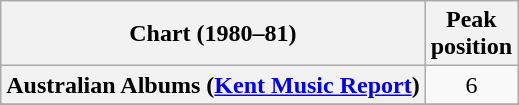<table class="wikitable sortable plainrowheaders" style="text-align:center">
<tr>
<th scope="col">Chart (1980–81)</th>
<th scope="col">Peak<br> position</th>
</tr>
<tr>
<th scope="row">Australian Albums (<a href='#'>Kent Music Report</a>)</th>
<td>6</td>
</tr>
<tr>
</tr>
<tr>
</tr>
<tr>
</tr>
<tr>
</tr>
<tr>
</tr>
<tr>
</tr>
<tr>
</tr>
<tr>
</tr>
<tr>
</tr>
</table>
